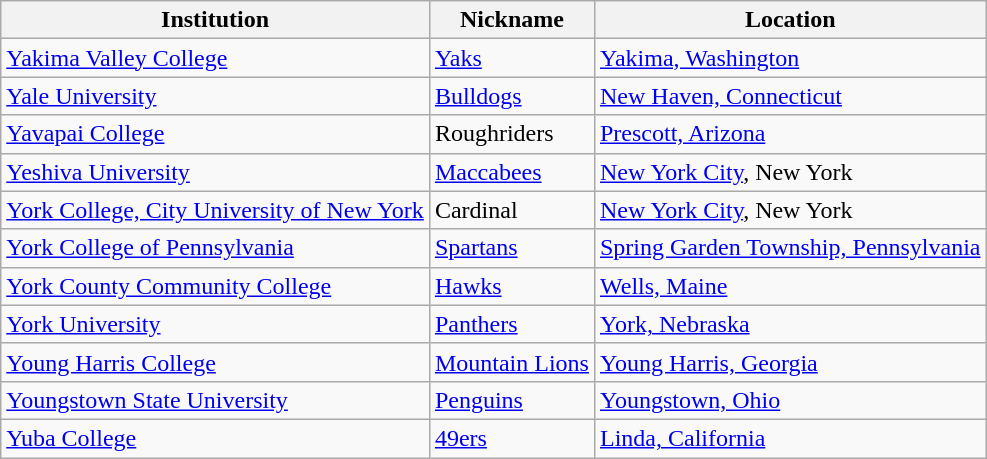<table class="wikitable">
<tr>
<th>Institution</th>
<th>Nickname</th>
<th>Location</th>
</tr>
<tr>
<td><a href='#'>Yakima Valley College</a></td>
<td><a href='#'>Yaks</a></td>
<td><a href='#'>Yakima, Washington</a></td>
</tr>
<tr>
<td><a href='#'>Yale University</a></td>
<td><a href='#'>Bulldogs</a></td>
<td><a href='#'>New Haven, Connecticut</a></td>
</tr>
<tr>
<td><a href='#'>Yavapai College</a></td>
<td>Roughriders</td>
<td><a href='#'>Prescott, Arizona</a></td>
</tr>
<tr>
<td><a href='#'>Yeshiva University</a></td>
<td><a href='#'>Maccabees</a></td>
<td><a href='#'>New York City</a>, New York</td>
</tr>
<tr>
<td><a href='#'>York College, City University of New York</a></td>
<td>Cardinal</td>
<td><a href='#'>New York City</a>, New York</td>
</tr>
<tr>
<td><a href='#'>York College of Pennsylvania</a></td>
<td><a href='#'>Spartans</a></td>
<td><a href='#'>Spring Garden Township, Pennsylvania</a></td>
</tr>
<tr>
<td><a href='#'>York County Community College</a></td>
<td><a href='#'>Hawks</a></td>
<td><a href='#'>Wells, Maine</a></td>
</tr>
<tr>
<td><a href='#'>York University</a></td>
<td><a href='#'>Panthers</a></td>
<td><a href='#'>York, Nebraska</a></td>
</tr>
<tr>
<td><a href='#'>Young Harris College</a></td>
<td><a href='#'>Mountain Lions</a></td>
<td><a href='#'>Young Harris, Georgia</a></td>
</tr>
<tr>
<td><a href='#'>Youngstown State University</a></td>
<td><a href='#'>Penguins</a></td>
<td><a href='#'>Youngstown, Ohio</a></td>
</tr>
<tr>
<td><a href='#'>Yuba College</a></td>
<td><a href='#'>49ers</a></td>
<td><a href='#'>Linda, California</a></td>
</tr>
</table>
